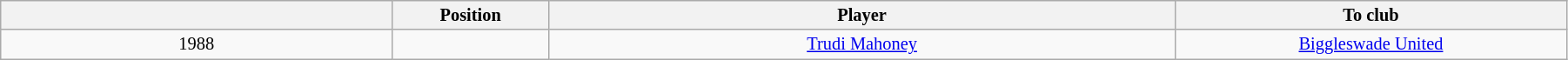<table class="wikitable sortable" style="width:95%; text-align:center; font-size:85%; text-align:center;">
<tr>
<th width="25%"></th>
<th width="10%">Position</th>
<th>Player</th>
<th width="25%">To club</th>
</tr>
<tr>
<td>1988</td>
<td></td>
<td><a href='#'>Trudi Mahoney</a></td>
<td> <a href='#'>Biggleswade United</a></td>
</tr>
</table>
